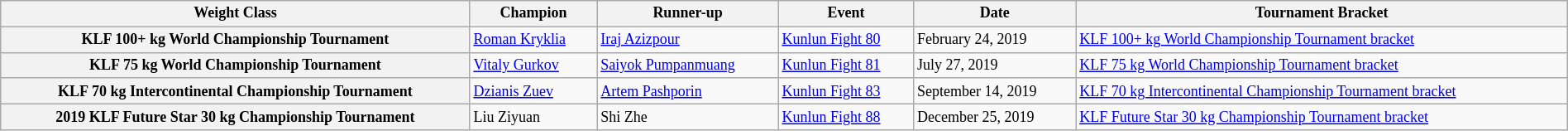<table class="wikitable" style="width:100%; font-size:75%;">
<tr>
<th>Weight Class</th>
<th>Champion</th>
<th>Runner-up</th>
<th>Event</th>
<th>Date</th>
<th>Tournament Bracket</th>
</tr>
<tr>
<th><strong>KLF 100+ kg World Championship Tournament</strong></th>
<td> <a href='#'>Roman Kryklia</a></td>
<td> <a href='#'>Iraj Azizpour</a></td>
<td><a href='#'>Kunlun Fight 80</a></td>
<td>February 24, 2019</td>
<td><a href='#'>KLF 100+ kg World Championship Tournament bracket</a></td>
</tr>
<tr>
<th><strong>KLF 75 kg World Championship Tournament</strong></th>
<td> <a href='#'>Vitaly Gurkov</a></td>
<td> <a href='#'>Saiyok Pumpanmuang</a></td>
<td><a href='#'>Kunlun Fight 81</a></td>
<td>July 27, 2019</td>
<td><a href='#'>KLF 75 kg World Championship Tournament bracket</a></td>
</tr>
<tr>
<th><strong>KLF 70 kg Intercontinental Championship Tournament</strong></th>
<td> <a href='#'>Dzianis Zuev</a></td>
<td> <a href='#'>Artem Pashporin</a></td>
<td><a href='#'>Kunlun Fight 83</a></td>
<td>September 14, 2019</td>
<td><a href='#'>KLF 70 kg Intercontinental Championship Tournament bracket</a></td>
</tr>
<tr>
<th><strong>2019 KLF Future Star 30 kg Championship Tournament</strong></th>
<td> Liu Ziyuan</td>
<td> Shi Zhe</td>
<td><a href='#'>Kunlun Fight 88</a></td>
<td>December 25, 2019</td>
<td><a href='#'>KLF Future Star 30 kg Championship Tournament bracket</a></td>
</tr>
</table>
